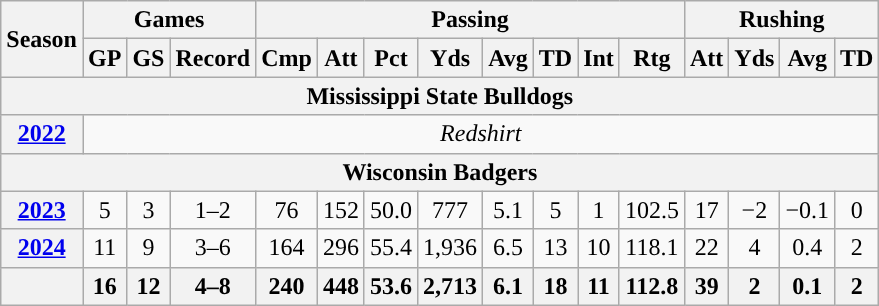<table class=wikitable style="text-align:center;">
<tr>
<th rowspan="2">Season</th>
<th colspan="3">Games</th>
<th colspan="8">Passing</th>
<th colspan="5">Rushing</th>
</tr>
<tr>
<th>GP</th>
<th>GS</th>
<th>Record</th>
<th>Cmp</th>
<th>Att</th>
<th>Pct</th>
<th>Yds</th>
<th>Avg</th>
<th>TD</th>
<th>Int</th>
<th>Rtg</th>
<th>Att</th>
<th>Yds</th>
<th>Avg</th>
<th>TD</th>
</tr>
<tr>
<th colspan="16">Mississippi State Bulldogs</th>
</tr>
<tr>
<th><a href='#'>2022</a></th>
<td colspan="15"><em>Redshirt </em></td>
</tr>
<tr>
<th colspan="16">Wisconsin Badgers</th>
</tr>
<tr>
<th><a href='#'>2023</a></th>
<td>5</td>
<td>3</td>
<td>1–2</td>
<td>76</td>
<td>152</td>
<td>50.0</td>
<td>777</td>
<td>5.1</td>
<td>5</td>
<td>1</td>
<td>102.5</td>
<td>17</td>
<td>−2</td>
<td>−0.1</td>
<td>0</td>
</tr>
<tr>
<th><a href='#'>2024</a></th>
<td>11</td>
<td>9</td>
<td>3–6</td>
<td>164</td>
<td>296</td>
<td>55.4</td>
<td>1,936</td>
<td>6.5</td>
<td>13</td>
<td>10</td>
<td>118.1</td>
<td>22</td>
<td>4</td>
<td>0.4</td>
<td>2</td>
</tr>
<tr>
<th></th>
<th>16</th>
<th>12</th>
<th>4–8</th>
<th>240</th>
<th>448</th>
<th>53.6</th>
<th>2,713</th>
<th>6.1</th>
<th>18</th>
<th>11</th>
<th>112.8</th>
<th>39</th>
<th>2</th>
<th>0.1</th>
<th>2</th>
</tr>
</table>
